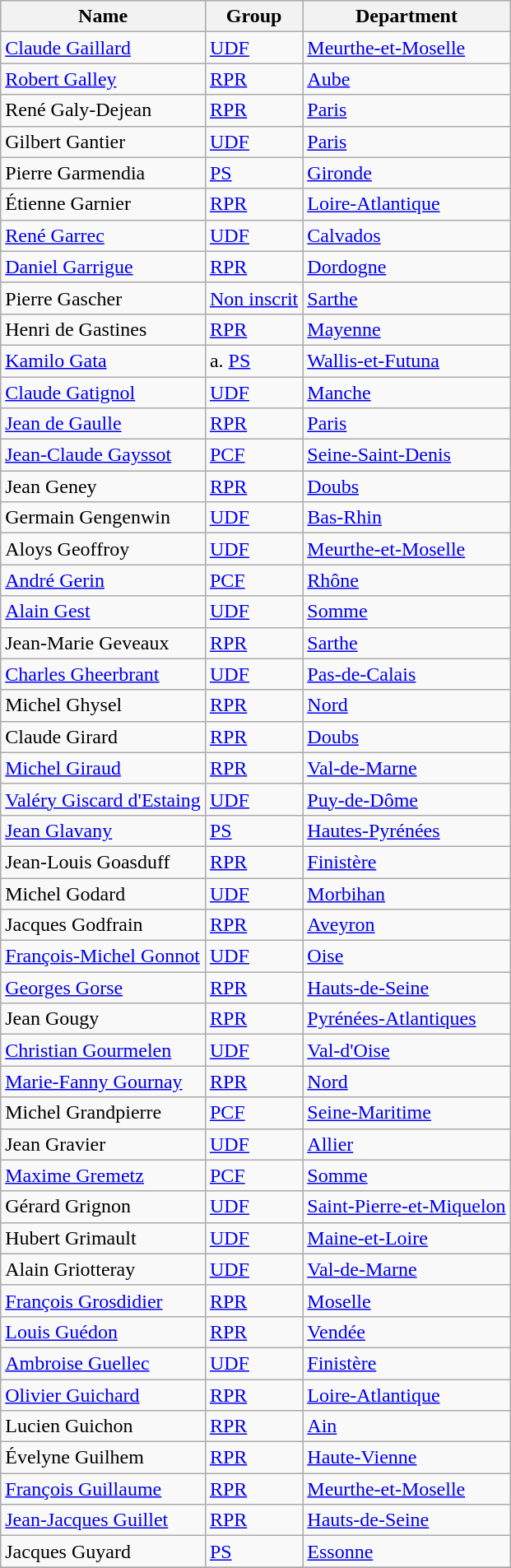<table class="wikitable alternance">
<tr>
<th>Name</th>
<th>Group</th>
<th>Department</th>
</tr>
<tr>
<td><a href='#'>Claude Gaillard</a></td>
<td><a href='#'>UDF</a></td>
<td><a href='#'>Meurthe-et-Moselle</a></td>
</tr>
<tr>
<td><a href='#'>Robert Galley</a></td>
<td><a href='#'>RPR</a></td>
<td><a href='#'>Aube</a></td>
</tr>
<tr>
<td>René Galy-Dejean</td>
<td><a href='#'>RPR</a></td>
<td><a href='#'>Paris</a></td>
</tr>
<tr>
<td>Gilbert Gantier</td>
<td><a href='#'>UDF</a></td>
<td><a href='#'>Paris</a></td>
</tr>
<tr>
<td>Pierre Garmendia</td>
<td><a href='#'>PS</a></td>
<td><a href='#'>Gironde</a></td>
</tr>
<tr>
<td>Étienne Garnier</td>
<td><a href='#'>RPR</a></td>
<td><a href='#'>Loire-Atlantique</a></td>
</tr>
<tr>
<td><a href='#'>René Garrec</a></td>
<td><a href='#'>UDF</a></td>
<td><a href='#'>Calvados</a></td>
</tr>
<tr>
<td><a href='#'>Daniel Garrigue</a></td>
<td><a href='#'>RPR</a></td>
<td><a href='#'>Dordogne</a></td>
</tr>
<tr>
<td>Pierre Gascher</td>
<td><a href='#'>Non inscrit</a></td>
<td><a href='#'>Sarthe</a></td>
</tr>
<tr>
<td>Henri de Gastines</td>
<td><a href='#'>RPR</a></td>
<td><a href='#'>Mayenne</a></td>
</tr>
<tr>
<td><a href='#'>Kamilo Gata</a></td>
<td>a. <a href='#'>PS</a></td>
<td><a href='#'>Wallis-et-Futuna</a></td>
</tr>
<tr>
<td><a href='#'>Claude Gatignol</a></td>
<td><a href='#'>UDF</a></td>
<td><a href='#'>Manche</a></td>
</tr>
<tr>
<td><a href='#'>Jean de Gaulle</a></td>
<td><a href='#'>RPR</a></td>
<td><a href='#'>Paris</a></td>
</tr>
<tr>
<td><a href='#'>Jean-Claude Gayssot</a></td>
<td><a href='#'>PCF</a></td>
<td><a href='#'>Seine-Saint-Denis</a></td>
</tr>
<tr>
<td>Jean Geney</td>
<td><a href='#'>RPR</a></td>
<td><a href='#'>Doubs</a></td>
</tr>
<tr>
<td>Germain Gengenwin</td>
<td><a href='#'>UDF</a></td>
<td><a href='#'>Bas-Rhin</a></td>
</tr>
<tr>
<td>Aloys Geoffroy</td>
<td><a href='#'>UDF</a></td>
<td><a href='#'>Meurthe-et-Moselle</a></td>
</tr>
<tr>
<td><a href='#'>André Gerin</a></td>
<td><a href='#'>PCF</a></td>
<td><a href='#'>Rhône</a></td>
</tr>
<tr>
<td><a href='#'>Alain Gest</a></td>
<td><a href='#'>UDF</a></td>
<td><a href='#'>Somme</a></td>
</tr>
<tr>
<td>Jean-Marie Geveaux</td>
<td><a href='#'>RPR</a></td>
<td><a href='#'>Sarthe</a></td>
</tr>
<tr>
<td><a href='#'>Charles Gheerbrant</a></td>
<td><a href='#'>UDF</a></td>
<td><a href='#'>Pas-de-Calais</a></td>
</tr>
<tr>
<td>Michel Ghysel</td>
<td><a href='#'>RPR</a></td>
<td><a href='#'>Nord</a></td>
</tr>
<tr>
<td>Claude Girard</td>
<td><a href='#'>RPR</a></td>
<td><a href='#'>Doubs</a></td>
</tr>
<tr>
<td><a href='#'>Michel Giraud</a></td>
<td><a href='#'>RPR</a></td>
<td><a href='#'>Val-de-Marne</a></td>
</tr>
<tr>
<td><a href='#'>Valéry Giscard d'Estaing</a></td>
<td><a href='#'>UDF</a></td>
<td><a href='#'>Puy-de-Dôme</a></td>
</tr>
<tr>
<td><a href='#'>Jean Glavany</a></td>
<td><a href='#'>PS</a></td>
<td><a href='#'>Hautes-Pyrénées</a></td>
</tr>
<tr>
<td>Jean-Louis Goasduff</td>
<td><a href='#'>RPR</a></td>
<td><a href='#'>Finistère</a></td>
</tr>
<tr>
<td>Michel Godard</td>
<td><a href='#'>UDF</a></td>
<td><a href='#'>Morbihan</a></td>
</tr>
<tr>
<td>Jacques Godfrain</td>
<td><a href='#'>RPR</a></td>
<td><a href='#'>Aveyron</a></td>
</tr>
<tr>
<td><a href='#'>François-Michel Gonnot</a></td>
<td><a href='#'>UDF</a></td>
<td><a href='#'>Oise</a></td>
</tr>
<tr>
<td><a href='#'>Georges Gorse</a></td>
<td><a href='#'>RPR</a></td>
<td><a href='#'>Hauts-de-Seine</a></td>
</tr>
<tr>
<td>Jean Gougy</td>
<td><a href='#'>RPR</a></td>
<td><a href='#'>Pyrénées-Atlantiques</a></td>
</tr>
<tr>
<td><a href='#'>Christian Gourmelen</a></td>
<td><a href='#'>UDF</a></td>
<td><a href='#'>Val-d'Oise</a></td>
</tr>
<tr>
<td><a href='#'>Marie-Fanny Gournay</a></td>
<td><a href='#'>RPR</a></td>
<td><a href='#'>Nord</a></td>
</tr>
<tr>
<td>Michel Grandpierre</td>
<td><a href='#'>PCF</a></td>
<td><a href='#'>Seine-Maritime</a></td>
</tr>
<tr>
<td>Jean Gravier</td>
<td><a href='#'>UDF</a></td>
<td><a href='#'>Allier</a></td>
</tr>
<tr>
<td><a href='#'>Maxime Gremetz</a></td>
<td><a href='#'>PCF</a></td>
<td><a href='#'>Somme</a></td>
</tr>
<tr>
<td>Gérard Grignon</td>
<td><a href='#'>UDF</a></td>
<td><a href='#'>Saint-Pierre-et-Miquelon</a></td>
</tr>
<tr>
<td>Hubert Grimault</td>
<td><a href='#'>UDF</a></td>
<td><a href='#'>Maine-et-Loire</a></td>
</tr>
<tr>
<td>Alain Griotteray</td>
<td><a href='#'>UDF</a></td>
<td><a href='#'>Val-de-Marne</a></td>
</tr>
<tr>
<td><a href='#'>François Grosdidier</a></td>
<td><a href='#'>RPR</a></td>
<td><a href='#'>Moselle</a></td>
</tr>
<tr>
<td><a href='#'>Louis Guédon</a></td>
<td><a href='#'>RPR</a></td>
<td><a href='#'>Vendée</a></td>
</tr>
<tr>
<td><a href='#'>Ambroise Guellec</a></td>
<td><a href='#'>UDF</a></td>
<td><a href='#'>Finistère</a></td>
</tr>
<tr>
<td><a href='#'>Olivier Guichard</a></td>
<td><a href='#'>RPR</a></td>
<td><a href='#'>Loire-Atlantique</a></td>
</tr>
<tr>
<td>Lucien Guichon</td>
<td><a href='#'>RPR</a></td>
<td><a href='#'>Ain</a></td>
</tr>
<tr>
<td>Évelyne Guilhem</td>
<td><a href='#'>RPR</a></td>
<td><a href='#'>Haute-Vienne</a></td>
</tr>
<tr>
<td><a href='#'>François Guillaume</a></td>
<td><a href='#'>RPR</a></td>
<td><a href='#'>Meurthe-et-Moselle</a></td>
</tr>
<tr>
<td><a href='#'>Jean-Jacques Guillet</a></td>
<td><a href='#'>RPR</a></td>
<td><a href='#'>Hauts-de-Seine</a></td>
</tr>
<tr>
<td>Jacques Guyard</td>
<td><a href='#'>PS</a></td>
<td><a href='#'>Essonne</a></td>
</tr>
<tr>
</tr>
</table>
